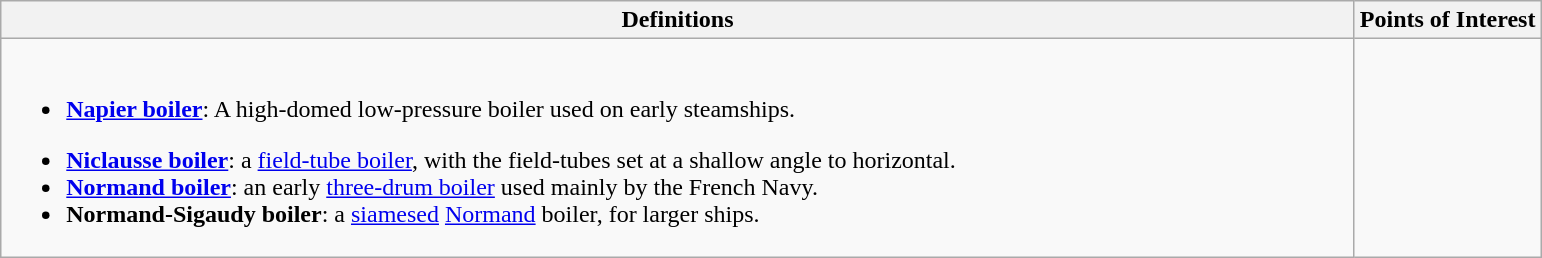<table class="wikitable">
<tr>
<th>Definitions </th>
<th>Points of Interest </th>
</tr>
<tr>
<td width="895"><br><ul><li><strong><a href='#'>Napier boiler</a></strong>: A high-domed low-pressure boiler used on early steamships.</li></ul><ul><li><strong><a href='#'>Niclausse boiler</a></strong>: a <a href='#'>field-tube boiler</a>, with the field-tubes set at a shallow angle to horizontal.</li><li><strong><a href='#'>Normand boiler</a></strong>: an early <a href='#'>three-drum boiler</a> used mainly by the French Navy.</li><li><strong>Normand-Sigaudy boiler</strong>: a <a href='#'>siamesed</a> <a href='#'>Normand</a> boiler, for larger ships.</li></ul></td>
<td><br></td>
</tr>
</table>
